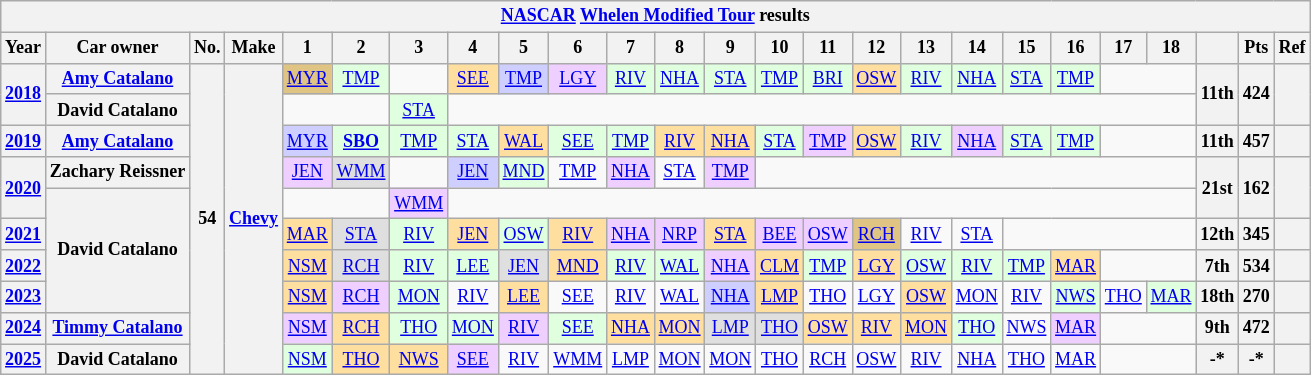<table class="wikitable" style="text-align:center; font-size:75%">
<tr>
<th colspan=38><a href='#'>NASCAR</a> <a href='#'>Whelen Modified Tour</a> results</th>
</tr>
<tr>
<th>Year</th>
<th>Car owner</th>
<th>No.</th>
<th>Make</th>
<th>1</th>
<th>2</th>
<th>3</th>
<th>4</th>
<th>5</th>
<th>6</th>
<th>7</th>
<th>8</th>
<th>9</th>
<th>10</th>
<th>11</th>
<th>12</th>
<th>13</th>
<th>14</th>
<th>15</th>
<th>16</th>
<th>17</th>
<th>18</th>
<th></th>
<th>Pts</th>
<th>Ref</th>
</tr>
<tr>
<th rowspan=2><a href='#'>2018</a></th>
<th><a href='#'>Amy Catalano</a></th>
<th rowspan=10>54</th>
<th rowspan=10><a href='#'>Chevy</a></th>
<td style="background:#DFC484;"><a href='#'>MYR</a><br></td>
<td style="background:#DFFFDF;"><a href='#'>TMP</a><br></td>
<td></td>
<td style="background:#FFDF9F;"><a href='#'>SEE</a><br></td>
<td style="background:#CFCFFF;"><a href='#'>TMP</a><br></td>
<td style="background:#EFCFFF;"><a href='#'>LGY</a><br></td>
<td style="background:#DFFFDF;"><a href='#'>RIV</a><br></td>
<td style="background:#DFFFDF;"><a href='#'>NHA</a><br></td>
<td style="background:#DFFFDF;"><a href='#'>STA</a><br></td>
<td style="background:#DFFFDF;"><a href='#'>TMP</a><br></td>
<td style="background:#DFFFDF;"><a href='#'>BRI</a><br></td>
<td style="background:#FFDF9F;"><a href='#'>OSW</a><br></td>
<td style="background:#DFFFDF;"><a href='#'>RIV</a><br></td>
<td style="background:#DFFFDF;"><a href='#'>NHA</a><br></td>
<td style="background:#DFFFDF;"><a href='#'>STA</a><br></td>
<td style="background:#DFFFDF;"><a href='#'>TMP</a><br></td>
<td colspan=2></td>
<th rowspan=2>11th</th>
<th rowspan=2>424</th>
<th rowspan=2></th>
</tr>
<tr>
<th>David Catalano</th>
<td colspan=2></td>
<td style="background:#DFFFDF;"><a href='#'>STA</a><br></td>
<td colspan=15></td>
</tr>
<tr>
<th><a href='#'>2019</a></th>
<th><a href='#'>Amy Catalano</a></th>
<td style="background:#CFCFFF;"><a href='#'>MYR</a><br></td>
<td style="background:#DFFFDF;"><strong><a href='#'>SBO</a></strong><br></td>
<td style="background:#DFFFDF;"><a href='#'>TMP</a><br></td>
<td style="background:#DFFFDF;"><a href='#'>STA</a><br></td>
<td style="background:#FFDF9F;"><a href='#'>WAL</a><br></td>
<td style="background:#DFFFDF;"><a href='#'>SEE</a><br></td>
<td style="background:#DFFFDF;"><a href='#'>TMP</a><br></td>
<td style="background:#FFDF9F;"><a href='#'>RIV</a><br></td>
<td style="background:#FFDF9F;"><a href='#'>NHA</a><br></td>
<td style="background:#DFFFDF;"><a href='#'>STA</a><br></td>
<td style="background:#EFCFFF;"><a href='#'>TMP</a><br></td>
<td style="background:#FFDF9F;"><a href='#'>OSW</a><br></td>
<td style="background:#DFFFDF;"><a href='#'>RIV</a><br></td>
<td style="background:#EFCFFF;"><a href='#'>NHA</a><br></td>
<td style="background:#DFFFDF;"><a href='#'>STA</a><br></td>
<td style="background:#DFFFDF;"><a href='#'>TMP</a><br></td>
<td colspan=2></td>
<th>11th</th>
<th>457</th>
<th></th>
</tr>
<tr>
<th rowspan=2><a href='#'>2020</a></th>
<th>Zachary Reissner</th>
<td style="background:#EFCFFF;"><a href='#'>JEN</a><br></td>
<td style="background:#DFDFDF;"><a href='#'>WMM</a><br></td>
<td></td>
<td style="background:#CFCFFF;"><a href='#'>JEN</a><br></td>
<td style="background:#DFFFDF;"><a href='#'>MND</a><br></td>
<td><a href='#'>TMP</a></td>
<td style="background:#EFCFFF;"><a href='#'>NHA</a><br></td>
<td><a href='#'>STA</a></td>
<td style="background:#EFCFFF;"><a href='#'>TMP</a><br></td>
<td colspan=9></td>
<th rowspan=2>21st</th>
<th rowspan=2>162</th>
<th rowspan=2></th>
</tr>
<tr>
<th rowspan=4>David Catalano</th>
<td colspan=2></td>
<td style="background:#EFCFFF;"><a href='#'>WMM</a><br></td>
<td colspan=15></td>
</tr>
<tr>
<th><a href='#'>2021</a></th>
<td style="background:#FFDF9F;"><a href='#'>MAR</a><br></td>
<td style="background:#DFDFDF;"><a href='#'>STA</a><br></td>
<td style="background:#DFFFDF;"><a href='#'>RIV</a><br></td>
<td style="background:#FFDF9F;"><a href='#'>JEN</a><br></td>
<td style="background:#DFFFDF;"><a href='#'>OSW</a><br></td>
<td style="background:#FFDF9F;"><a href='#'>RIV</a><br></td>
<td style="background:#EFCFFF;"><a href='#'>NHA</a><br></td>
<td style="background:#EFCFFF;"><a href='#'>NRP</a><br></td>
<td style="background:#FFDF9F;"><a href='#'>STA</a><br></td>
<td style="background:#EFCFFF;"><a href='#'>BEE</a><br></td>
<td style="background:#EFCFFF;"><a href='#'>OSW</a><br></td>
<td style="background:#DFC484;"><a href='#'>RCH</a><br></td>
<td><a href='#'>RIV</a></td>
<td><a href='#'>STA</a></td>
<td colspan=4></td>
<th>12th</th>
<th>345</th>
<th></th>
</tr>
<tr>
<th><a href='#'>2022</a></th>
<td style="background:#FFDF9F;"><a href='#'>NSM</a><br></td>
<td style="background:#DFDFDF;"><a href='#'>RCH</a><br></td>
<td style="background:#DFFFDF;"><a href='#'>RIV</a><br></td>
<td style="background:#DFFFDF;"><a href='#'>LEE</a><br></td>
<td style="background:#DFDFDF;"><a href='#'>JEN</a><br></td>
<td style="background:#FFDF9F;"><a href='#'>MND</a><br></td>
<td style="background:#DFFFDF;"><a href='#'>RIV</a><br></td>
<td style="background:#DFFFDF;"><a href='#'>WAL</a><br></td>
<td style="background:#EFCFFF;"><a href='#'>NHA</a><br></td>
<td style="background:#FFDF9F;"><a href='#'>CLM</a><br></td>
<td style="background:#DFFFDF;"><a href='#'>TMP</a><br></td>
<td style="background:#FFDF9F;"><a href='#'>LGY</a><br></td>
<td style="background:#DFFFDF;"><a href='#'>OSW</a><br></td>
<td style="background:#DFFFDF;"><a href='#'>RIV</a><br></td>
<td style="background:#DFFFDF;"><a href='#'>TMP</a><br></td>
<td style="background:#FFDF9F;"><a href='#'>MAR</a><br></td>
<td colspan=2></td>
<th>7th</th>
<th>534</th>
<th></th>
</tr>
<tr>
<th><a href='#'>2023</a></th>
<td style="background:#FFDF9F;"><a href='#'>NSM</a><br></td>
<td style="background:#EFCFFF;"><a href='#'>RCH</a><br></td>
<td style="background:#DFFFDF;"><a href='#'>MON</a><br></td>
<td><a href='#'>RIV</a></td>
<td style="background:#FFDF9F;"><a href='#'>LEE</a><br></td>
<td><a href='#'>SEE</a></td>
<td><a href='#'>RIV</a></td>
<td><a href='#'>WAL</a></td>
<td style="background:#CFCFFF;"><a href='#'>NHA</a><br></td>
<td style="background:#FFDF9F;"><a href='#'>LMP</a><br></td>
<td><a href='#'>THO</a></td>
<td><a href='#'>LGY</a></td>
<td style="background:#FFDF9F;"><a href='#'>OSW</a><br></td>
<td><a href='#'>MON</a></td>
<td><a href='#'>RIV</a></td>
<td style="background:#DFFFDF;"><a href='#'>NWS</a><br></td>
<td><a href='#'>THO</a></td>
<td style="background:#DFFFDF;"><a href='#'>MAR</a><br></td>
<th>18th</th>
<th>270</th>
<th></th>
</tr>
<tr>
<th><a href='#'>2024</a></th>
<th><a href='#'>Timmy Catalano</a></th>
<td style="background:#EFCFFF;"><a href='#'>NSM</a><br></td>
<td style="background:#FFDF9F;"><a href='#'>RCH</a><br></td>
<td style="background:#DFFFDF;"><a href='#'>THO</a><br></td>
<td style="background:#DFFFDF;"><a href='#'>MON</a><br></td>
<td style="background:#EFCFFF;"><a href='#'>RIV</a><br></td>
<td style="background:#DFFFDF;"><a href='#'>SEE</a><br></td>
<td style="background:#FFDF9F;"><a href='#'>NHA</a><br></td>
<td style="background:#FFDF9F;"><a href='#'>MON</a><br></td>
<td style="background:#DFDFDF;"><a href='#'>LMP</a><br></td>
<td style="background:#DFDFDF;"><a href='#'>THO</a><br></td>
<td style="background:#FFDF9F;"><a href='#'>OSW</a><br></td>
<td style="background:#FFDF9F;"><a href='#'>RIV</a><br></td>
<td style="background:#FFDF9F;"><a href='#'>MON</a><br></td>
<td style="background:#DFFFDF;"><a href='#'>THO</a><br></td>
<td><a href='#'>NWS</a></td>
<td style="background:#EFCFFF;"><a href='#'>MAR</a><br></td>
<td colspan=2></td>
<th>9th</th>
<th>472</th>
<th></th>
</tr>
<tr>
<th><a href='#'>2025</a></th>
<th>David Catalano</th>
<td style="background:#DFFFDF;"><a href='#'>NSM</a><br></td>
<td style="background:#FFDF9F;"><a href='#'>THO</a><br></td>
<td style="background:#FFDF9F;"><a href='#'>NWS</a><br></td>
<td style="background:#EFCFFF;"><a href='#'>SEE</a><br></td>
<td><a href='#'>RIV</a></td>
<td><a href='#'>WMM</a></td>
<td><a href='#'>LMP</a></td>
<td><a href='#'>MON</a></td>
<td style="background:#;"><a href='#'>MON</a><br></td>
<td><a href='#'>THO</a></td>
<td><a href='#'>RCH</a></td>
<td><a href='#'>OSW</a></td>
<td><a href='#'>RIV</a></td>
<td><a href='#'>NHA</a></td>
<td><a href='#'>THO</a></td>
<td><a href='#'>MAR</a></td>
<td colspan=2></td>
<th>-*</th>
<th>-*</th>
<th></th>
</tr>
</table>
